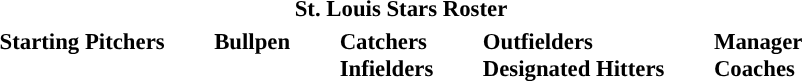<table class="toccolours" style="font-size: 95%;">
<tr>
<th colspan="10">St. Louis Stars Roster </th>
</tr>
<tr>
<td valign="top"><strong>Starting Pitchers</strong><br>



</td>
<td style="width:25px;"></td>
<td valign="top"><strong>Bullpen</strong><br>






</td>
<td style="width:25px;"></td>
<td valign="top"><strong>Catchers</strong><br>

<strong>Infielders</strong>





</td>
<td style="width:25px;"></td>
<td valign="top"><strong>Outfielders</strong><br>




<strong>Designated Hitters</strong>
</td>
<td style="width:25px;"></td>
<td valign="top"><strong>Manager</strong><br>
<strong>Coaches</strong>
  
 
 
  
 
 
 
 
  
 
 
 </td>
</tr>
</table>
